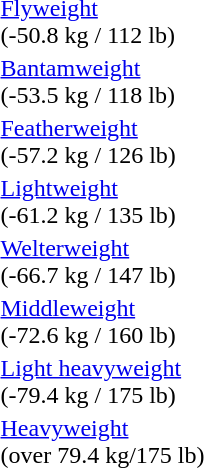<table>
<tr valign="top">
<td><a href='#'>Flyweight</a><br>(-50.8 kg / 112 lb)<br></td>
<td></td>
<td></td>
<td></td>
</tr>
<tr valign="top">
<td><a href='#'>Bantamweight</a><br>(-53.5 kg / 118 lb)<br></td>
<td></td>
<td></td>
<td></td>
</tr>
<tr valign="top">
<td><a href='#'>Featherweight</a><br>(-57.2 kg / 126 lb)<br></td>
<td></td>
<td></td>
<td></td>
</tr>
<tr valign="top">
<td><a href='#'>Lightweight</a><br>(-61.2 kg / 135 lb)<br></td>
<td></td>
<td></td>
<td></td>
</tr>
<tr valign="top">
<td><a href='#'>Welterweight</a><br>(-66.7 kg / 147 lb)<br></td>
<td></td>
<td></td>
<td></td>
</tr>
<tr valign="top">
<td><a href='#'>Middleweight</a><br>(-72.6 kg / 160 lb)<br></td>
<td></td>
<td></td>
<td></td>
</tr>
<tr valign="top">
<td><a href='#'>Light heavyweight</a><br>(-79.4 kg / 175 lb)<br></td>
<td></td>
<td></td>
<td></td>
</tr>
<tr valign="top">
<td><a href='#'>Heavyweight</a><br>(over 79.4 kg/175 lb)<br></td>
<td></td>
<td></td>
<td></td>
</tr>
</table>
